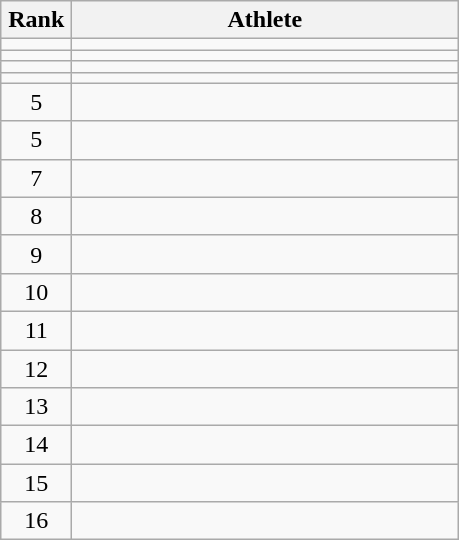<table class="wikitable" style="text-align: center;">
<tr>
<th width=40>Rank</th>
<th width=250>Athlete</th>
</tr>
<tr>
<td></td>
<td align="left"></td>
</tr>
<tr>
<td></td>
<td align="left"></td>
</tr>
<tr>
<td></td>
<td align="left"></td>
</tr>
<tr>
<td></td>
<td align="left"></td>
</tr>
<tr>
<td>5</td>
<td align="left"></td>
</tr>
<tr>
<td>5</td>
<td align="left"></td>
</tr>
<tr>
<td>7</td>
<td align="left"></td>
</tr>
<tr>
<td>8</td>
<td align="left"></td>
</tr>
<tr>
<td>9</td>
<td align="left"></td>
</tr>
<tr>
<td>10</td>
<td align="left"></td>
</tr>
<tr>
<td>11</td>
<td align="left"></td>
</tr>
<tr>
<td>12</td>
<td align="left"></td>
</tr>
<tr>
<td>13</td>
<td align="left"></td>
</tr>
<tr>
<td>14</td>
<td align="left"></td>
</tr>
<tr>
<td>15</td>
<td align="left"></td>
</tr>
<tr>
<td>16</td>
<td align="left"></td>
</tr>
</table>
